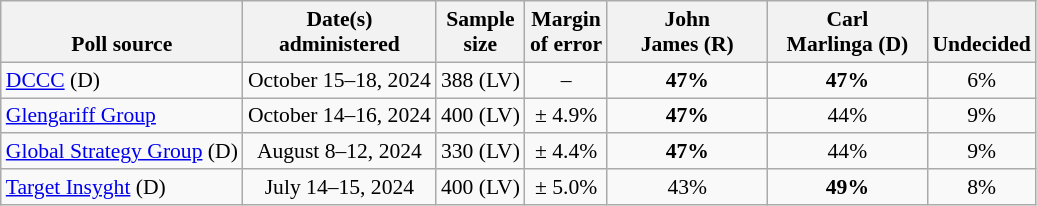<table class="wikitable" style="font-size:90%;text-align:center;">
<tr style="vertical-align:bottom">
<th>Poll source</th>
<th>Date(s)<br>administered</th>
<th>Sample<br>size</th>
<th>Margin<br>of error</th>
<th style="width:100px;">John<br>James (R)</th>
<th style="width:100px;">Carl<br>Marlinga (D)</th>
<th>Undecided</th>
</tr>
<tr>
<td style="text-align:left;"><a href='#'>DCCC</a> (D)</td>
<td>October 15–18, 2024</td>
<td>388 (LV)</td>
<td>–</td>
<td><strong>47%</strong></td>
<td><strong>47%</strong></td>
<td>6%</td>
</tr>
<tr>
<td style="text-align:left;"><a href='#'>Glengariff Group</a></td>
<td>October 14–16, 2024</td>
<td>400 (LV)</td>
<td>± 4.9%</td>
<td><strong>47%</strong></td>
<td>44%</td>
<td>9%</td>
</tr>
<tr>
<td style="text-align:left;"><a href='#'>Global Strategy Group</a> (D)</td>
<td>August 8–12, 2024</td>
<td>330 (LV)</td>
<td>± 4.4%</td>
<td><strong>47%</strong></td>
<td>44%</td>
<td>9%</td>
</tr>
<tr>
<td style="text-align:left;"><a href='#'>Target Insyght</a> (D)</td>
<td>July 14–15, 2024</td>
<td>400 (LV)</td>
<td>± 5.0%</td>
<td>43%</td>
<td><strong>49%</strong></td>
<td>8%</td>
</tr>
</table>
